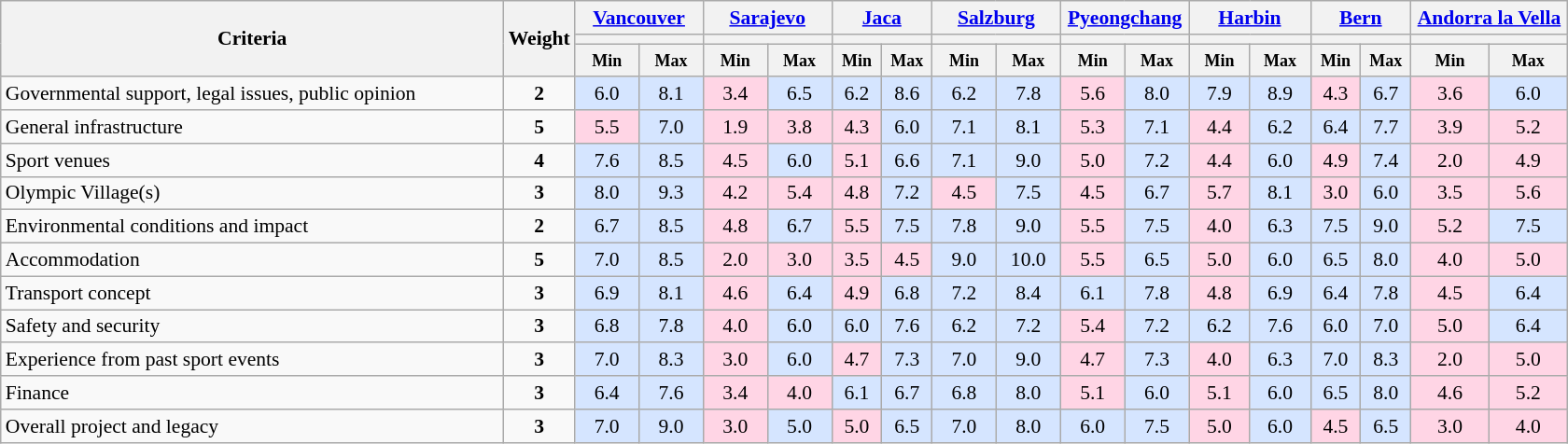<table class="wikitable" style="margin:1em auto; width: 1120px; text-align:center; font-size:90%">
<tr>
<th rowspan="3">Criteria</th>
<th width="30px" rowspan="3">Weight</th>
<th width="85px" colspan="2" valign="bottom"><a href='#'>Vancouver</a></th>
<th width="85px" colspan="2" valign="bottom"><a href='#'>Sarajevo</a></th>
<th width="65px" colspan="2" valign="bottom"><a href='#'>Jaca</a></th>
<th width="85px" colspan="2" valign="bottom"><a href='#'>Salzburg</a></th>
<th width="85px" colspan="2" valign="bottom"><a href='#'>Pyeongchang</a></th>
<th width="80px" colspan="2" valign="bottom"><a href='#'>Harbin</a></th>
<th width="65px" colspan="2" valign="bottom"><a href='#'>Bern</a></th>
<th width="105px" colspan="2" valign="bottom"><a href='#'>Andorra la Vella</a></th>
</tr>
<tr>
<th colspan="2"></th>
<th colspan="2"></th>
<th colspan="2"></th>
<th colspan="2"></th>
<th colspan="2"></th>
<th colspan="2"></th>
<th colspan="2"></th>
<th colspan="2"></th>
</tr>
<tr>
<th width="25px"><small>Min</small></th>
<th width="25px"><small>Max</small></th>
<th width="25px"><small>Min</small></th>
<th width="25px"><small>Max</small></th>
<th width="25px"><small>Min</small></th>
<th width="25px"><small>Max</small></th>
<th width="25px"><small>Min</small></th>
<th width="25px"><small>Max</small></th>
<th width="25px"><small>Min</small></th>
<th width="25px"><small>Max</small></th>
<th width="25px"><small>Min</small></th>
<th width="25px"><small>Max</small></th>
<th width="25px"><small>Min</small></th>
<th width="25px"><small>Max</small></th>
<th width="25px"><small>Min</small></th>
<th width="25px"><small>Max</small></th>
</tr>
<tr>
<td align="left">Governmental support, legal issues, public opinion</td>
<td><strong>2</strong></td>
<td style="background: #d5e5ff">6.0</td>
<td style="background: #d5e5ff">8.1</td>
<td style="background: #ffd5e5">3.4</td>
<td style="background: #d5e5ff">6.5</td>
<td style="background: #d5e5ff">6.2</td>
<td style="background: #d5e5ff">8.6</td>
<td style="background: #d5e5ff">6.2</td>
<td style="background: #d5e5ff">7.8</td>
<td style="background: #ffd5e5">5.6</td>
<td style="background: #d5e5ff">8.0</td>
<td style="background: #d5e5ff">7.9</td>
<td style="background: #d5e5ff">8.9</td>
<td style="background: #ffd5e5">4.3</td>
<td style="background: #d5e5ff">6.7</td>
<td style="background: #ffd5e5">3.6</td>
<td style="background: #d5e5ff">6.0</td>
</tr>
<tr>
<td align="left">General infrastructure</td>
<td><strong>5</strong></td>
<td style="background: #ffd5e5">5.5</td>
<td style="background: #d5e5ff">7.0</td>
<td style="background: #ffd5e5">1.9</td>
<td style="background: #ffd5e5">3.8</td>
<td style="background: #ffd5e5">4.3</td>
<td style="background: #d5e5ff">6.0</td>
<td style="background: #d5e5ff">7.1</td>
<td style="background: #d5e5ff">8.1</td>
<td style="background: #ffd5e5">5.3</td>
<td style="background: #d5e5ff">7.1</td>
<td style="background: #ffd5e5">4.4</td>
<td style="background: #d5e5ff">6.2</td>
<td style="background: #d5e5ff">6.4</td>
<td style="background: #d5e5ff">7.7</td>
<td style="background: #ffd5e5">3.9</td>
<td style="background: #ffd5e5">5.2</td>
</tr>
<tr>
<td align="left">Sport venues</td>
<td><strong>4</strong></td>
<td style="background: #d5e5ff">7.6</td>
<td style="background: #d5e5ff">8.5</td>
<td style="background: #ffd5e5">4.5</td>
<td style="background: #d5e5ff">6.0</td>
<td style="background: #ffd5e5">5.1</td>
<td style="background: #d5e5ff">6.6</td>
<td style="background: #d5e5ff">7.1</td>
<td style="background: #d5e5ff">9.0</td>
<td style="background: #ffd5e5">5.0</td>
<td style="background: #d5e5ff">7.2</td>
<td style="background: #ffd5e5">4.4</td>
<td style="background: #d5e5ff">6.0</td>
<td style="background: #ffd5e5">4.9</td>
<td style="background: #d5e5ff">7.4</td>
<td style="background: #ffd5e5">2.0</td>
<td style="background: #ffd5e5">4.9</td>
</tr>
<tr>
<td align="left">Olympic Village(s)</td>
<td><strong>3</strong></td>
<td style="background: #d5e5ff">8.0</td>
<td style="background: #d5e5ff">9.3</td>
<td style="background: #ffd5e5">4.2</td>
<td style="background: #ffd5e5">5.4</td>
<td style="background: #ffd5e5">4.8</td>
<td style="background: #d5e5ff">7.2</td>
<td style="background: #ffd5e5">4.5</td>
<td style="background: #d5e5ff">7.5</td>
<td style="background: #ffd5e5">4.5</td>
<td style="background: #d5e5ff">6.7</td>
<td style="background: #ffd5e5">5.7</td>
<td style="background: #d5e5ff">8.1</td>
<td style="background: #ffd5e5">3.0</td>
<td style="background: #d5e5ff">6.0</td>
<td style="background: #ffd5e5">3.5</td>
<td style="background: #ffd5e5">5.6</td>
</tr>
<tr>
<td align="left">Environmental conditions and impact</td>
<td><strong>2</strong></td>
<td style="background: #d5e5ff">6.7</td>
<td style="background: #d5e5ff">8.5</td>
<td style="background: #ffd5e5">4.8</td>
<td style="background: #d5e5ff">6.7</td>
<td style="background: #ffd5e5">5.5</td>
<td style="background: #d5e5ff">7.5</td>
<td style="background: #d5e5ff">7.8</td>
<td style="background: #d5e5ff">9.0</td>
<td style="background: #ffd5e5">5.5</td>
<td style="background: #d5e5ff">7.5</td>
<td style="background: #ffd5e5">4.0</td>
<td style="background: #d5e5ff">6.3</td>
<td style="background: #d5e5ff">7.5</td>
<td style="background: #d5e5ff">9.0</td>
<td style="background: #ffd5e5">5.2</td>
<td style="background: #d5e5ff">7.5</td>
</tr>
<tr>
<td align="left">Accommodation</td>
<td><strong>5</strong></td>
<td style="background: #d5e5ff">7.0</td>
<td style="background: #d5e5ff">8.5</td>
<td style="background: #ffd5e5">2.0</td>
<td style="background: #ffd5e5">3.0</td>
<td style="background: #ffd5e5">3.5</td>
<td style="background: #ffd5e5">4.5</td>
<td style="background: #d5e5ff">9.0</td>
<td style="background: #d5e5ff">10.0</td>
<td style="background: #ffd5e5">5.5</td>
<td style="background: #d5e5ff">6.5</td>
<td style="background: #ffd5e5">5.0</td>
<td style="background: #d5e5ff">6.0</td>
<td style="background: #d5e5ff">6.5</td>
<td style="background: #d5e5ff">8.0</td>
<td style="background: #ffd5e5">4.0</td>
<td style="background: #ffd5e5">5.0</td>
</tr>
<tr>
<td align="left">Transport concept</td>
<td><strong>3</strong></td>
<td style="background: #d5e5ff">6.9</td>
<td style="background: #d5e5ff">8.1</td>
<td style="background: #ffd5e5">4.6</td>
<td style="background: #d5e5ff">6.4</td>
<td style="background: #ffd5e5">4.9</td>
<td style="background: #d5e5ff">6.8</td>
<td style="background: #d5e5ff">7.2</td>
<td style="background: #d5e5ff">8.4</td>
<td style="background: #d5e5ff">6.1</td>
<td style="background: #d5e5ff">7.8</td>
<td style="background: #ffd5e5">4.8</td>
<td style="background: #d5e5ff">6.9</td>
<td style="background: #d5e5ff">6.4</td>
<td style="background: #d5e5ff">7.8</td>
<td style="background: #ffd5e5">4.5</td>
<td style="background: #d5e5ff">6.4</td>
</tr>
<tr>
<td align="left">Safety and security</td>
<td><strong>3</strong></td>
<td style="background: #d5e5ff">6.8</td>
<td style="background: #d5e5ff">7.8</td>
<td style="background: #ffd5e5">4.0</td>
<td style="background: #d5e5ff">6.0</td>
<td style="background: #d5e5ff">6.0</td>
<td style="background: #d5e5ff">7.6</td>
<td style="background: #d5e5ff">6.2</td>
<td style="background: #d5e5ff">7.2</td>
<td style="background: #ffd5e5">5.4</td>
<td style="background: #d5e5ff">7.2</td>
<td style="background: #d5e5ff">6.2</td>
<td style="background: #d5e5ff">7.6</td>
<td style="background: #d5e5ff">6.0</td>
<td style="background: #d5e5ff">7.0</td>
<td style="background: #ffd5e5">5.0</td>
<td style="background: #d5e5ff">6.4</td>
</tr>
<tr>
<td align="left">Experience from past sport events</td>
<td><strong>3</strong></td>
<td style="background: #d5e5ff">7.0</td>
<td style="background: #d5e5ff">8.3</td>
<td style="background: #ffd5e5">3.0</td>
<td style="background: #d5e5ff">6.0</td>
<td style="background: #ffd5e5">4.7</td>
<td style="background: #d5e5ff">7.3</td>
<td style="background: #d5e5ff">7.0</td>
<td style="background: #d5e5ff">9.0</td>
<td style="background: #ffd5e5">4.7</td>
<td style="background: #d5e5ff">7.3</td>
<td style="background: #ffd5e5">4.0</td>
<td style="background: #d5e5ff">6.3</td>
<td style="background: #d5e5ff">7.0</td>
<td style="background: #d5e5ff">8.3</td>
<td style="background: #ffd5e5">2.0</td>
<td style="background: #ffd5e5">5.0</td>
</tr>
<tr>
<td align="left">Finance</td>
<td><strong>3</strong></td>
<td style="background: #d5e5ff">6.4</td>
<td style="background: #d5e5ff">7.6</td>
<td style="background: #ffd5e5">3.4</td>
<td style="background: #ffd5e5">4.0</td>
<td style="background: #d5e5ff">6.1</td>
<td style="background: #d5e5ff">6.7</td>
<td style="background: #d5e5ff">6.8</td>
<td style="background: #d5e5ff">8.0</td>
<td style="background: #ffd5e5">5.1</td>
<td style="background: #d5e5ff">6.0</td>
<td style="background: #ffd5e5">5.1</td>
<td style="background: #d5e5ff">6.0</td>
<td style="background: #d5e5ff">6.5</td>
<td style="background: #d5e5ff">8.0</td>
<td style="background: #ffd5e5">4.6</td>
<td style="background: #ffd5e5">5.2</td>
</tr>
<tr>
<td align="left">Overall project and legacy</td>
<td><strong>3</strong></td>
<td style="background: #d5e5ff">7.0</td>
<td style="background: #d5e5ff">9.0</td>
<td style="background: #ffd5e5">3.0</td>
<td style="background: #d5e5ff">5.0</td>
<td style="background: #ffd5e5">5.0</td>
<td style="background: #d5e5ff">6.5</td>
<td style="background: #d5e5ff">7.0</td>
<td style="background: #d5e5ff">8.0</td>
<td style="background: #d5e5ff">6.0</td>
<td style="background: #d5e5ff">7.5</td>
<td style="background: #ffd5e5">5.0</td>
<td style="background: #d5e5ff">6.0</td>
<td style="background: #ffd5e5">4.5</td>
<td style="background: #d5e5ff">6.5</td>
<td style="background: #ffd5e5">3.0</td>
<td style="background: #ffd5e5">4.0</td>
</tr>
</table>
